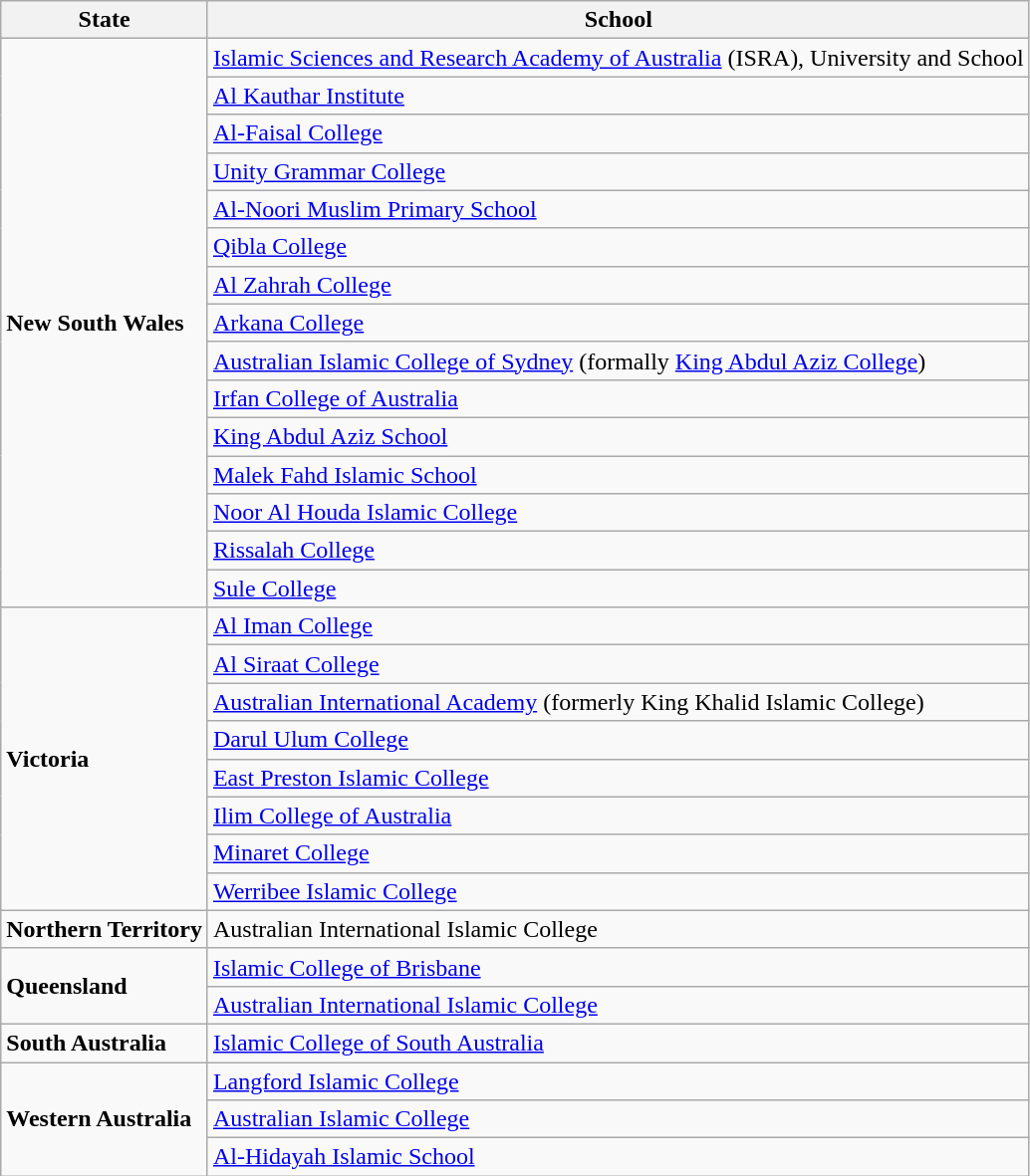<table class="wikitable">
<tr>
<th>State</th>
<th>School</th>
</tr>
<tr style="font-weight:bold;">
<td rowspan="15" style="vertical-align:middle;">New South Wales</td>
<td style="font-weight:normal;"><a href='#'>Islamic Sciences and Research Academy of Australia</a> (ISRA), University and School</td>
</tr>
<tr>
<td><a href='#'>Al Kauthar Institute</a></td>
</tr>
<tr>
<td><a href='#'>Al-Faisal College</a></td>
</tr>
<tr>
<td><a href='#'>Unity Grammar College</a></td>
</tr>
<tr>
<td><a href='#'>Al-Noori Muslim Primary School</a></td>
</tr>
<tr>
<td><a href='#'>Qibla College</a></td>
</tr>
<tr>
<td><a href='#'>Al Zahrah College</a></td>
</tr>
<tr>
<td><a href='#'>Arkana College</a></td>
</tr>
<tr>
<td><a href='#'>Australian Islamic College of Sydney</a> (formally <a href='#'>King Abdul Aziz College</a>)</td>
</tr>
<tr>
<td><a href='#'>Irfan College of Australia</a></td>
</tr>
<tr>
<td><a href='#'>King Abdul Aziz School</a></td>
</tr>
<tr>
<td><a href='#'>Malek Fahd Islamic School</a></td>
</tr>
<tr>
<td><a href='#'>Noor Al Houda Islamic College</a></td>
</tr>
<tr>
<td><a href='#'>Rissalah College</a></td>
</tr>
<tr>
<td><a href='#'>Sule College</a></td>
</tr>
<tr>
<td rowspan="8" style="vertical-align:middle;"><strong>Victoria</strong></td>
<td><a href='#'>Al Iman College</a></td>
</tr>
<tr>
<td><a href='#'>Al Siraat College</a></td>
</tr>
<tr>
<td><a href='#'>Australian International Academy</a> (formerly King Khalid Islamic College)</td>
</tr>
<tr>
<td><a href='#'>Darul Ulum College</a></td>
</tr>
<tr>
<td><a href='#'>East Preston Islamic College</a></td>
</tr>
<tr>
<td><a href='#'>Ilim College of Australia</a></td>
</tr>
<tr>
<td><a href='#'>Minaret College</a></td>
</tr>
<tr>
<td><a href='#'>Werribee Islamic College</a></td>
</tr>
<tr>
<td><strong>Northern Territory</strong></td>
<td>Australian International Islamic College</td>
</tr>
<tr>
<td rowspan="2" style="vertical-align:middle;"><strong>Queensland</strong></td>
<td><a href='#'>Islamic College of Brisbane</a></td>
</tr>
<tr>
<td><a href='#'>Australian International Islamic College</a></td>
</tr>
<tr>
<td rowspan="1" style="vertical-align:middle;"><strong>South Australia</strong></td>
<td><a href='#'>Islamic College of South Australia</a></td>
</tr>
<tr>
<td rowspan="3" style="vertical-align:middle;"><strong>Western Australia</strong></td>
<td><a href='#'>Langford Islamic College</a></td>
</tr>
<tr>
<td><a href='#'>Australian Islamic College</a></td>
</tr>
<tr>
<td><a href='#'>Al-Hidayah Islamic School</a></td>
</tr>
</table>
